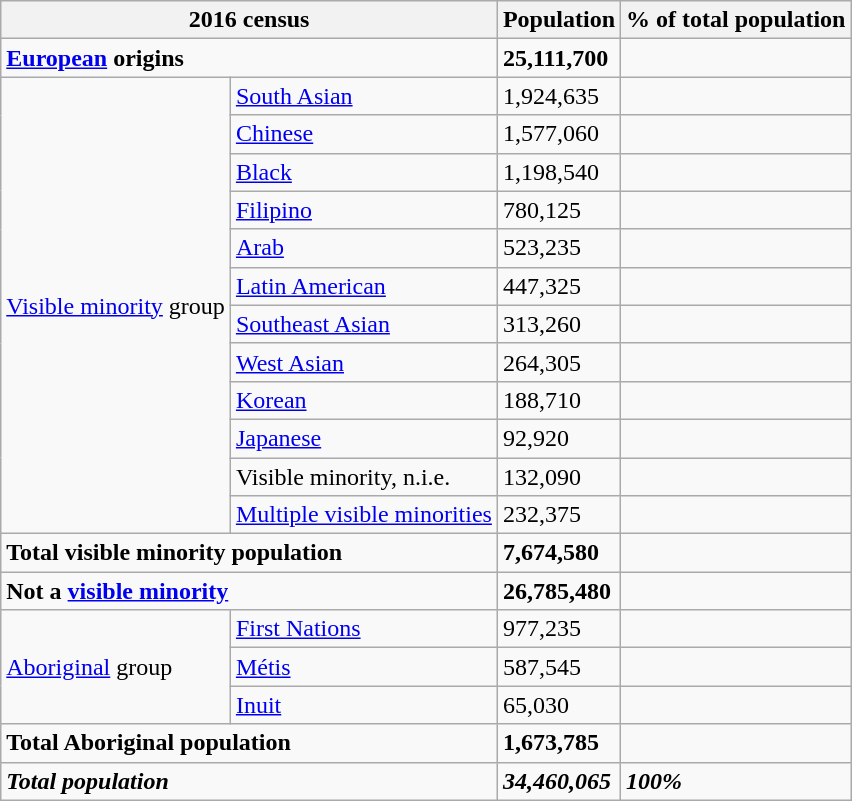<table class="wikitable">
<tr>
<th colspan="2">2016 census</th>
<th>Population</th>
<th>% of total population</th>
</tr>
<tr>
<td colspan="2"><strong><a href='#'>European</a> origins</strong></td>
<td><strong>25,111,700</strong></td>
<td><strong> </strong></td>
</tr>
<tr>
<td rowspan="12"><a href='#'>Visible minority</a> group</td>
<td><a href='#'>South Asian</a></td>
<td>1,924,635</td>
<td></td>
</tr>
<tr>
<td><a href='#'>Chinese</a></td>
<td>1,577,060</td>
<td></td>
</tr>
<tr>
<td><a href='#'>Black</a></td>
<td>1,198,540</td>
<td></td>
</tr>
<tr>
<td><a href='#'>Filipino</a></td>
<td>780,125</td>
<td></td>
</tr>
<tr>
<td><a href='#'>Arab</a></td>
<td>523,235</td>
<td></td>
</tr>
<tr>
<td><a href='#'>Latin American</a></td>
<td>447,325</td>
<td></td>
</tr>
<tr>
<td><a href='#'>Southeast Asian</a></td>
<td>313,260</td>
<td></td>
</tr>
<tr>
<td><a href='#'>West Asian</a></td>
<td>264,305</td>
<td></td>
</tr>
<tr>
<td><a href='#'>Korean</a></td>
<td>188,710</td>
<td></td>
</tr>
<tr>
<td><a href='#'>Japanese</a></td>
<td>92,920</td>
<td></td>
</tr>
<tr>
<td>Visible minority, n.i.e.</td>
<td>132,090</td>
<td></td>
</tr>
<tr>
<td><a href='#'>Multiple visible minorities</a></td>
<td>232,375</td>
<td></td>
</tr>
<tr>
<td colspan="2"><strong>Total visible minority population</strong></td>
<td><strong>7,674,580</strong></td>
<td><strong></strong></td>
</tr>
<tr>
<td colspan="2"><strong>Not a <a href='#'>visible minority</a></strong></td>
<td><strong>26,785,480</strong></td>
<td><strong> </strong></td>
</tr>
<tr>
<td rowspan="3"><a href='#'>Aboriginal</a> group</td>
<td><a href='#'>First Nations</a></td>
<td>977,235</td>
<td></td>
</tr>
<tr>
<td><a href='#'>Métis</a></td>
<td>587,545</td>
<td></td>
</tr>
<tr>
<td><a href='#'>Inuit</a></td>
<td>65,030</td>
<td></td>
</tr>
<tr>
<td colspan="2"><strong>Total Aboriginal population</strong></td>
<td><strong>1,673,785</strong></td>
<td><strong></strong></td>
</tr>
<tr>
<td colspan="2"><strong><em>Total population</em></strong></td>
<td><strong><em>34,460,065</em></strong></td>
<td><strong><em>100%</em></strong></td>
</tr>
</table>
